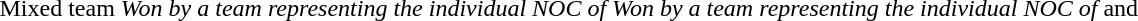<table>
<tr>
<td>Mixed team<br></td>
<td><em>Won by a team representing the individual NOC of </em></td>
<td><em>Won by a team representing the individual NOC of </em></td>
<td> and <br></td>
</tr>
</table>
